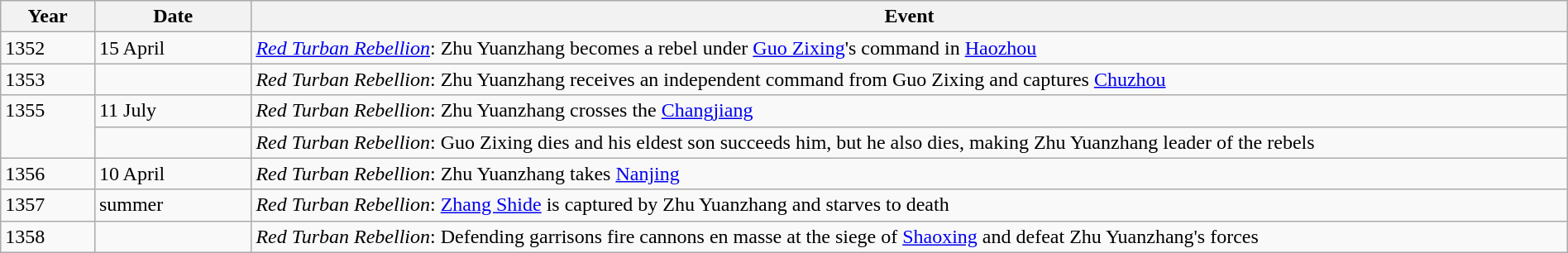<table class="wikitable" width="100%">
<tr>
<th style="width:6%">Year</th>
<th style="width:10%">Date</th>
<th>Event</th>
</tr>
<tr>
<td>1352</td>
<td>15 April</td>
<td><em><a href='#'>Red Turban Rebellion</a></em>: Zhu Yuanzhang becomes a rebel under <a href='#'>Guo Zixing</a>'s command in <a href='#'>Haozhou</a></td>
</tr>
<tr>
<td>1353</td>
<td></td>
<td><em>Red Turban Rebellion</em>: Zhu Yuanzhang receives an independent command from Guo Zixing and captures <a href='#'>Chuzhou</a></td>
</tr>
<tr>
<td rowspan="2" valign="top">1355</td>
<td>11 July</td>
<td><em>Red Turban Rebellion</em>: Zhu Yuanzhang crosses the <a href='#'>Changjiang</a></td>
</tr>
<tr>
<td></td>
<td><em>Red Turban Rebellion</em>: Guo Zixing dies and his eldest son succeeds him, but he also dies, making Zhu Yuanzhang leader of the rebels</td>
</tr>
<tr>
<td>1356</td>
<td>10 April</td>
<td><em>Red Turban Rebellion</em>: Zhu Yuanzhang takes <a href='#'>Nanjing</a></td>
</tr>
<tr>
<td>1357</td>
<td>summer</td>
<td><em>Red Turban Rebellion</em>: <a href='#'>Zhang Shide</a> is captured by Zhu Yuanzhang and starves to death</td>
</tr>
<tr>
<td>1358</td>
<td></td>
<td><em>Red Turban Rebellion</em>: Defending garrisons fire cannons en masse at the siege of <a href='#'>Shaoxing</a> and defeat Zhu Yuanzhang's forces</td>
</tr>
</table>
